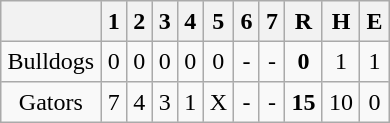<table align = right border="2" cellpadding="4" cellspacing="0" style="margin: 1em 1em 1em 1em; background: #F9F9F9; border: 1px #aaa solid; border-collapse: collapse;">
<tr align=center style="background: #F2F2F2;">
<th></th>
<th>1</th>
<th>2</th>
<th>3</th>
<th>4</th>
<th>5</th>
<th>6</th>
<th>7</th>
<th>R</th>
<th>H</th>
<th>E</th>
</tr>
<tr align=center>
<td>Bulldogs</td>
<td>0</td>
<td>0</td>
<td>0</td>
<td>0</td>
<td>0</td>
<td>-</td>
<td>-</td>
<td><strong>0</strong></td>
<td>1</td>
<td>1</td>
</tr>
<tr align=center>
<td>Gators</td>
<td>7</td>
<td>4</td>
<td>3</td>
<td>1</td>
<td>X</td>
<td>-</td>
<td>-</td>
<td><strong>15</strong></td>
<td>10</td>
<td>0</td>
</tr>
</table>
